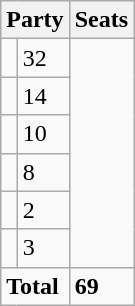<table class="wikitable">
<tr>
<th colspan=2>Party</th>
<th>Seats</th>
</tr>
<tr>
<td></td>
<td>32</td>
</tr>
<tr>
<td></td>
<td>14</td>
</tr>
<tr>
<td></td>
<td>10</td>
</tr>
<tr>
<td></td>
<td>8</td>
</tr>
<tr>
<td></td>
<td>2</td>
</tr>
<tr>
<td></td>
<td>3</td>
</tr>
<tr>
<td colspan="2"><strong>Total</strong></td>
<td><strong>69</strong></td>
</tr>
</table>
